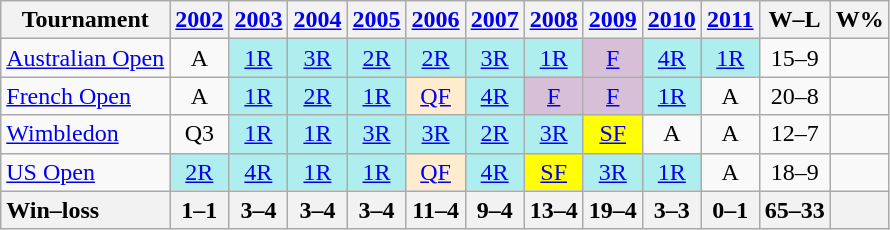<table class=wikitable style=text-align:center>
<tr>
<th>Tournament</th>
<th><a href='#'>2002</a></th>
<th><a href='#'>2003</a></th>
<th><a href='#'>2004</a></th>
<th><a href='#'>2005</a></th>
<th><a href='#'>2006</a></th>
<th><a href='#'>2007</a></th>
<th><a href='#'>2008</a></th>
<th><a href='#'>2009</a></th>
<th><a href='#'>2010</a></th>
<th><a href='#'>2011</a></th>
<th>W–L</th>
<th>W%</th>
</tr>
<tr>
<td align=left><a href='#'>Australian Open</a></td>
<td>A</td>
<td bgcolor=afeeee><a href='#'>1R</a></td>
<td bgcolor=afeeee><a href='#'>3R</a></td>
<td bgcolor=afeeee><a href='#'>2R</a></td>
<td bgcolor=afeeee><a href='#'>2R</a></td>
<td bgcolor=afeeee><a href='#'>3R</a></td>
<td bgcolor=afeeee><a href='#'>1R</a></td>
<td style="background:thistle;"><a href='#'>F</a></td>
<td bgcolor=afeeee><a href='#'>4R</a></td>
<td bgcolor=afeeee><a href='#'>1R</a></td>
<td>15–9</td>
<td></td>
</tr>
<tr>
<td align=left><a href='#'>French Open</a></td>
<td>A</td>
<td bgcolor=afeeee><a href='#'>1R</a></td>
<td bgcolor=afeeee><a href='#'>2R</a></td>
<td bgcolor=afeeee><a href='#'>1R</a></td>
<td style="background:#ffebcd;"><a href='#'>QF</a></td>
<td bgcolor=afeeee><a href='#'>4R</a></td>
<td style="background:thistle;"><a href='#'>F</a></td>
<td style="background:thistle;"><a href='#'>F</a></td>
<td bgcolor=afeeee><a href='#'>1R</a></td>
<td>A</td>
<td>20–8</td>
<td></td>
</tr>
<tr>
<td align=left><a href='#'>Wimbledon</a></td>
<td>Q3</td>
<td bgcolor=afeeee><a href='#'>1R</a></td>
<td bgcolor=afeeee><a href='#'>1R</a></td>
<td bgcolor=afeeee><a href='#'>3R</a></td>
<td bgcolor=afeeee><a href='#'>3R</a></td>
<td bgcolor=afeeee><a href='#'>2R</a></td>
<td bgcolor=afeeee><a href='#'>3R</a></td>
<td style="background:yellow;"><a href='#'>SF</a></td>
<td>A</td>
<td>A</td>
<td>12–7</td>
<td></td>
</tr>
<tr>
<td align=left><a href='#'>US Open</a></td>
<td bgcolor=afeeee><a href='#'>2R</a></td>
<td bgcolor=afeeee><a href='#'>4R</a></td>
<td bgcolor=afeeee><a href='#'>1R</a></td>
<td bgcolor=afeeee><a href='#'>1R</a></td>
<td style="background:#ffebcd;"><a href='#'>QF</a></td>
<td bgcolor=afeeee><a href='#'>4R</a></td>
<td style="background:yellow;"><a href='#'>SF</a></td>
<td bgcolor=afeeee><a href='#'>3R</a></td>
<td bgcolor=afeeee><a href='#'>1R</a></td>
<td>A</td>
<td>18–9</td>
<td></td>
</tr>
<tr>
<th style=text-align:left>Win–loss</th>
<th>1–1</th>
<th>3–4</th>
<th>3–4</th>
<th>3–4</th>
<th>11–4</th>
<th>9–4</th>
<th>13–4</th>
<th>19–4</th>
<th>3–3</th>
<th>0–1</th>
<th>65–33</th>
<th></th>
</tr>
</table>
